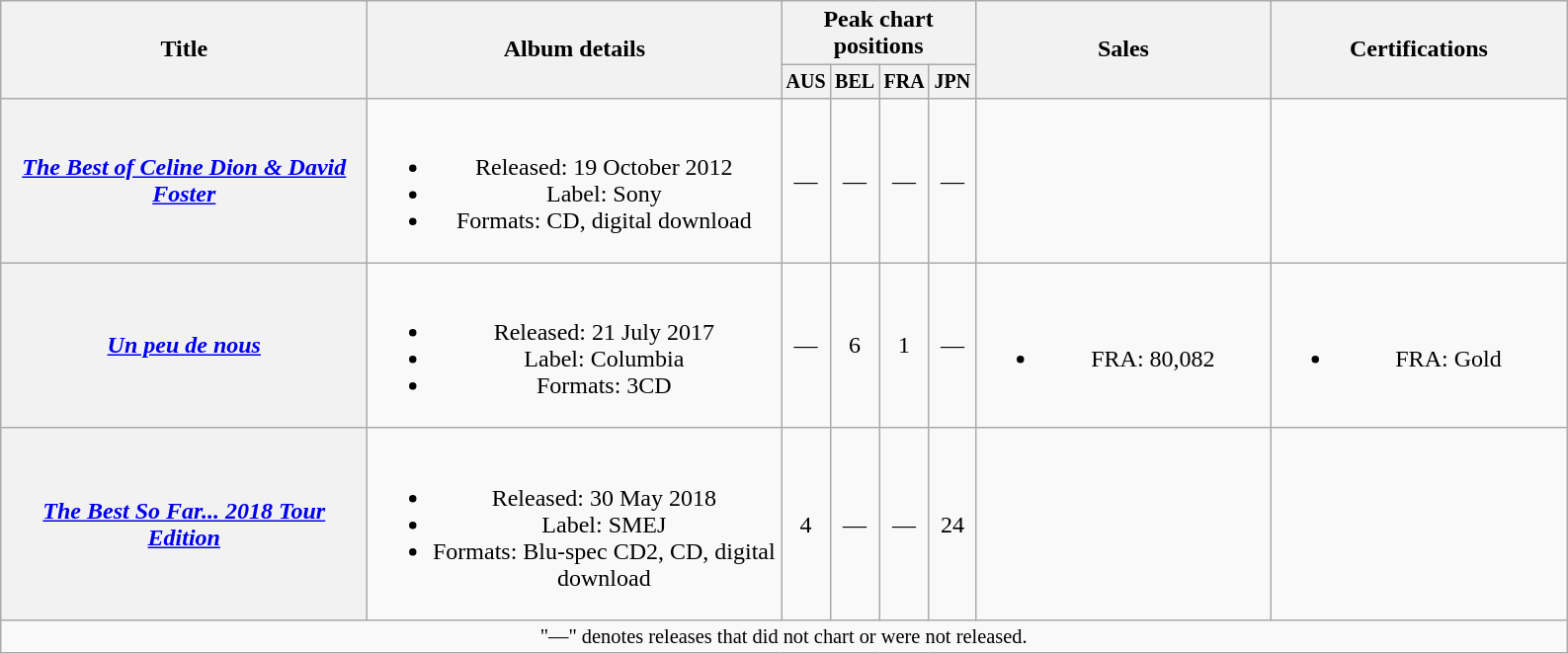<table class="wikitable plainrowheaders" style="text-align:center;">
<tr>
<th rowspan="2" style="width:15em;">Title</th>
<th rowspan="2" style="width:17em;">Album details</th>
<th colspan="4">Peak chart positions</th>
<th rowspan="2" style="width:12em;">Sales</th>
<th rowspan="2" style="width:12em;">Certifications</th>
</tr>
<tr style="font-size:smaller;">
<th style="width:25px;">AUS<br></th>
<th style="width:25px;">BEL<br></th>
<th style="width:25px;">FRA<br></th>
<th style="width:25px;">JPN<br></th>
</tr>
<tr>
<th scope="row"><em><a href='#'>The Best of Celine Dion & David Foster</a></em></th>
<td><br><ul><li>Released: 19 October 2012</li><li>Label: Sony</li><li>Formats: CD, digital download</li></ul></td>
<td>—</td>
<td>—</td>
<td>—</td>
<td>—</td>
<td></td>
<td></td>
</tr>
<tr>
<th scope="row"><em><a href='#'>Un peu de nous</a></em></th>
<td><br><ul><li>Released: 21 July 2017</li><li>Label: Columbia</li><li>Formats: 3CD</li></ul></td>
<td>—</td>
<td>6</td>
<td>1</td>
<td>—</td>
<td><br><ul><li>FRA: 80,082</li></ul></td>
<td><br><ul><li>FRA: Gold</li></ul></td>
</tr>
<tr>
<th scope="row"><em><a href='#'>The Best So Far... 2018 Tour Edition</a></em></th>
<td><br><ul><li>Released: 30 May 2018</li><li>Label: SMEJ</li><li>Formats: Blu-spec CD2, CD, digital download</li></ul></td>
<td>4</td>
<td>—</td>
<td>—</td>
<td>24</td>
<td></td>
<td></td>
</tr>
<tr>
<td colspan="8" style="font-size:85%">"—" denotes releases that did not chart or were not released.</td>
</tr>
</table>
